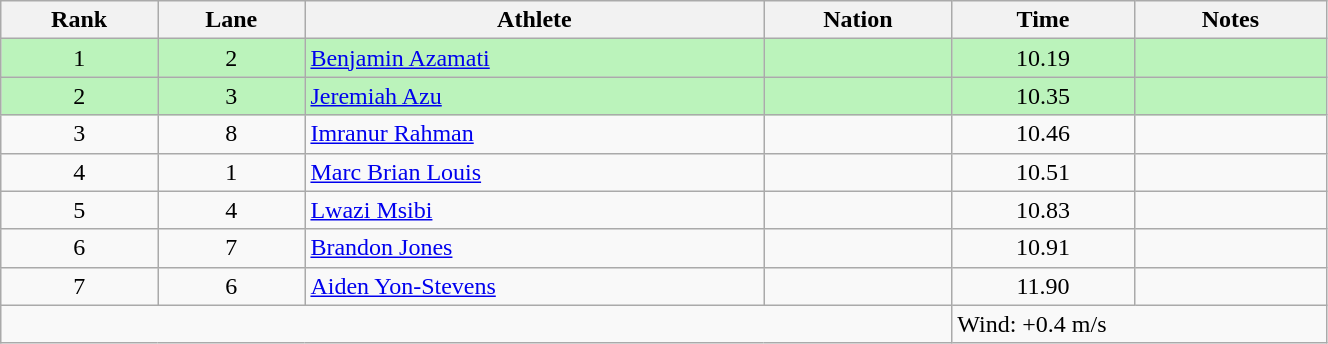<table class="wikitable sortable" style="text-align:center;width: 70%;">
<tr>
<th scope="col">Rank</th>
<th scope="col">Lane</th>
<th scope="col">Athlete</th>
<th scope="col">Nation</th>
<th scope="col">Time</th>
<th scope="col">Notes</th>
</tr>
<tr bgcolor="#bbf3bb">
<td>1</td>
<td>2</td>
<td align=left><a href='#'>Benjamin Azamati</a></td>
<td align=left></td>
<td>10.19</td>
<td></td>
</tr>
<tr bgcolor="#bbf3bb">
<td>2</td>
<td>3</td>
<td align=left><a href='#'>Jeremiah Azu</a></td>
<td align=left></td>
<td>10.35</td>
<td></td>
</tr>
<tr>
<td>3</td>
<td>8</td>
<td align=left><a href='#'>Imranur Rahman</a></td>
<td align=left></td>
<td>10.46</td>
<td></td>
</tr>
<tr>
<td>4</td>
<td>1</td>
<td align=left><a href='#'>Marc Brian Louis</a></td>
<td align=left></td>
<td>10.51</td>
<td></td>
</tr>
<tr>
<td>5</td>
<td>4</td>
<td align=left><a href='#'>Lwazi Msibi</a></td>
<td align=left></td>
<td>10.83</td>
<td></td>
</tr>
<tr>
<td>6</td>
<td>7</td>
<td align=left><a href='#'>Brandon Jones</a></td>
<td align=left></td>
<td>10.91</td>
<td></td>
</tr>
<tr>
<td>7</td>
<td>6</td>
<td align=left><a href='#'>Aiden Yon-Stevens</a></td>
<td align=left></td>
<td>11.90</td>
<td></td>
</tr>
<tr class="sortbottom">
<td colspan="4"></td>
<td colspan="2" style="text-align:left;">Wind: +0.4 m/s</td>
</tr>
</table>
